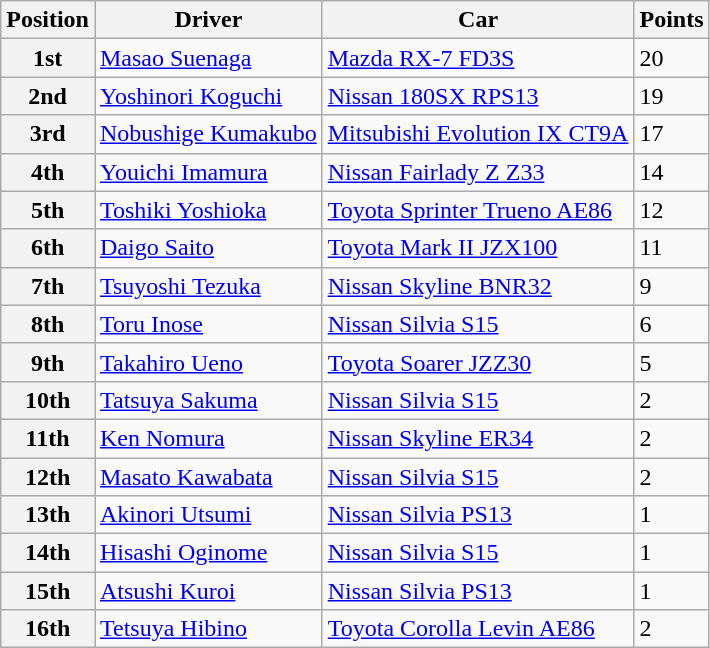<table class="wikitable">
<tr>
<th>Position</th>
<th>Driver</th>
<th>Car</th>
<th>Points</th>
</tr>
<tr>
<th>1st</th>
<td><a href='#'>Masao Suenaga</a></td>
<td><a href='#'>Mazda RX-7 FD3S</a></td>
<td>20</td>
</tr>
<tr>
<th>2nd</th>
<td><a href='#'>Yoshinori Koguchi</a></td>
<td><a href='#'>Nissan 180SX RPS13</a></td>
<td>19</td>
</tr>
<tr>
<th>3rd</th>
<td><a href='#'>Nobushige Kumakubo</a></td>
<td><a href='#'>Mitsubishi Evolution IX CT9A</a></td>
<td>17</td>
</tr>
<tr>
<th>4th</th>
<td><a href='#'>Youichi Imamura</a></td>
<td><a href='#'>Nissan Fairlady Z Z33</a></td>
<td>14</td>
</tr>
<tr>
<th>5th</th>
<td><a href='#'>Toshiki Yoshioka</a></td>
<td><a href='#'>Toyota Sprinter Trueno AE86</a></td>
<td>12</td>
</tr>
<tr>
<th>6th</th>
<td><a href='#'>Daigo Saito</a></td>
<td><a href='#'>Toyota Mark II JZX100</a></td>
<td>11</td>
</tr>
<tr>
<th>7th</th>
<td><a href='#'>Tsuyoshi Tezuka</a></td>
<td><a href='#'>Nissan Skyline BNR32</a></td>
<td>9</td>
</tr>
<tr>
<th>8th</th>
<td><a href='#'>Toru Inose</a></td>
<td><a href='#'>Nissan Silvia S15</a></td>
<td>6</td>
</tr>
<tr>
<th>9th</th>
<td><a href='#'>Takahiro Ueno</a></td>
<td><a href='#'>Toyota Soarer JZZ30</a></td>
<td>5</td>
</tr>
<tr>
<th>10th</th>
<td><a href='#'>Tatsuya Sakuma</a></td>
<td><a href='#'>Nissan Silvia S15</a></td>
<td>2</td>
</tr>
<tr>
<th>11th</th>
<td><a href='#'>Ken Nomura</a></td>
<td><a href='#'>Nissan Skyline ER34</a></td>
<td>2</td>
</tr>
<tr>
<th>12th</th>
<td><a href='#'>Masato Kawabata</a></td>
<td><a href='#'>Nissan Silvia S15</a></td>
<td>2</td>
</tr>
<tr>
<th>13th</th>
<td><a href='#'>Akinori Utsumi</a></td>
<td><a href='#'>Nissan Silvia PS13</a></td>
<td>1</td>
</tr>
<tr>
<th>14th</th>
<td><a href='#'>Hisashi Oginome</a></td>
<td><a href='#'>Nissan Silvia S15</a></td>
<td>1</td>
</tr>
<tr>
<th>15th</th>
<td><a href='#'>Atsushi Kuroi</a></td>
<td><a href='#'>Nissan Silvia PS13</a></td>
<td>1</td>
</tr>
<tr>
<th>16th</th>
<td><a href='#'>Tetsuya Hibino</a></td>
<td><a href='#'>Toyota Corolla Levin AE86</a></td>
<td>2</td>
</tr>
</table>
